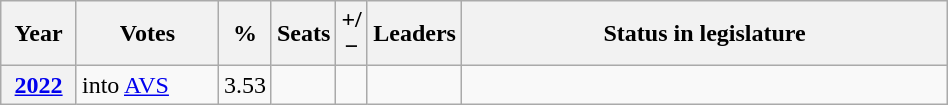<table class=wikitable style="width:50%; border:1px #AAAAFF solid">
<tr>
<th width=8%>Year</th>
<th width=15%>Votes</th>
<th width=1%>%</th>
<th width=1%>Seats</th>
<th width=1%>+/−</th>
<th width=10%>Leaders</th>
<th>Status in legislature</th>
</tr>
<tr>
<th><a href='#'>2022</a></th>
<td>into <a href='#'>AVS</a></td>
<td>3.53</td>
<td></td>
<td></td>
<td></td>
<td></td>
</tr>
</table>
